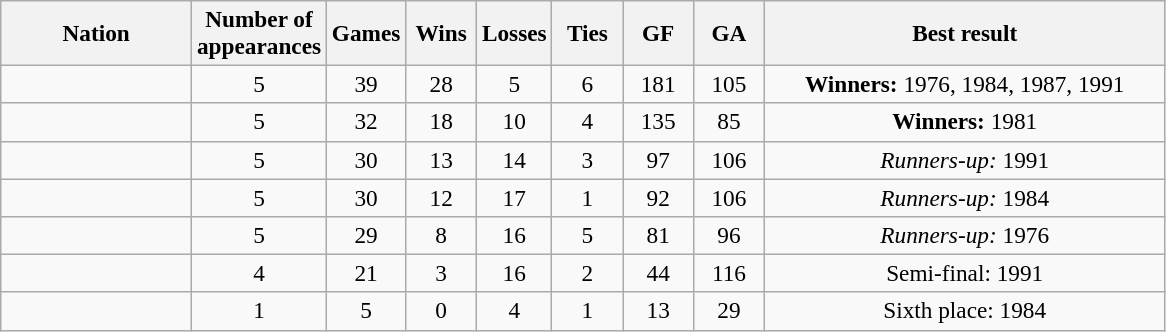<table class="wikitable sortable" style="font-size:97%; text-align:center">
<tr>
<th width="120">Nation</th>
<th width="40">Number of appearances</th>
<th width="40">Games</th>
<th width="40">Wins</th>
<th width="40">Losses</th>
<th width="40">Ties</th>
<th width="40">GF</th>
<th width="40">GA</th>
<th width="260">Best result</th>
</tr>
<tr>
<td align=left></td>
<td>5</td>
<td>39</td>
<td>28</td>
<td>5</td>
<td>6</td>
<td>181</td>
<td>105</td>
<td><strong>Winners:</strong> 1976, 1984, 1987, 1991</td>
</tr>
<tr>
<td align=left></td>
<td>5</td>
<td>32</td>
<td>18</td>
<td>10</td>
<td>4</td>
<td>135</td>
<td>85</td>
<td><strong>Winners:</strong> 1981</td>
</tr>
<tr>
<td align=left></td>
<td>5</td>
<td>30</td>
<td>13</td>
<td>14</td>
<td>3</td>
<td>97</td>
<td>106</td>
<td><em>Runners-up:</em> 1991</td>
</tr>
<tr>
<td align=left></td>
<td>5</td>
<td>30</td>
<td>12</td>
<td>17</td>
<td>1</td>
<td>92</td>
<td>106</td>
<td><em>Runners-up:</em> 1984</td>
</tr>
<tr>
<td align=left></td>
<td>5</td>
<td>29</td>
<td>8</td>
<td>16</td>
<td>5</td>
<td>81</td>
<td>96</td>
<td><em>Runners-up:</em> 1976</td>
</tr>
<tr>
<td align=left></td>
<td>4</td>
<td>21</td>
<td>3</td>
<td>16</td>
<td>2</td>
<td>44</td>
<td>116</td>
<td>Semi-final: 1991</td>
</tr>
<tr>
<td align=left></td>
<td>1</td>
<td>5</td>
<td>0</td>
<td>4</td>
<td>1</td>
<td>13</td>
<td>29</td>
<td>Sixth place: 1984</td>
</tr>
</table>
